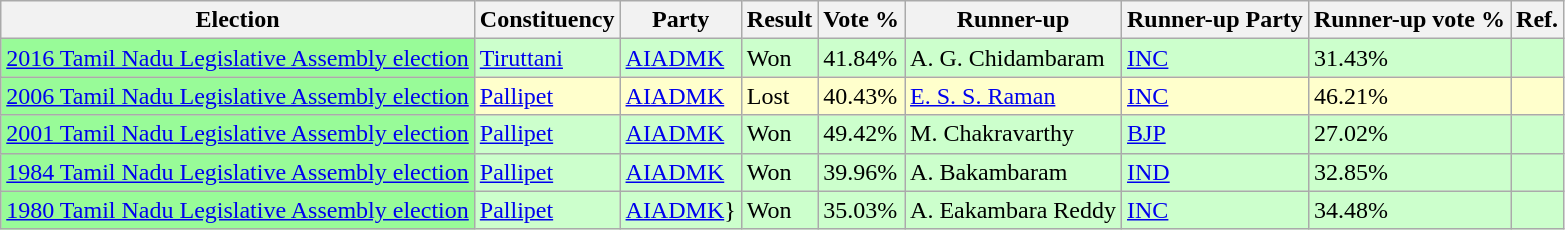<table class="wikitable">
<tr>
<th>Election</th>
<th>Constituency</th>
<th>Party</th>
<th>Result</th>
<th>Vote %</th>
<th>Runner-up</th>
<th>Runner-up Party</th>
<th>Runner-up vote %</th>
<th>Ref.</th>
</tr>
<tr style="background:#cfc;">
<td bgcolor=#98FB98><a href='#'>2016 Tamil Nadu Legislative Assembly election</a></td>
<td><a href='#'>Tiruttani</a></td>
<td><a href='#'>AIADMK</a></td>
<td>Won</td>
<td>41.84%</td>
<td>A. G. Chidambaram</td>
<td><a href='#'>INC</a></td>
<td>31.43%</td>
<td></td>
</tr>
<tr style="background:#ffc;">
<td bgcolor=#98FB98><a href='#'>2006 Tamil Nadu Legislative Assembly election</a></td>
<td><a href='#'>Pallipet</a></td>
<td><a href='#'>AIADMK</a></td>
<td>Lost</td>
<td>40.43%</td>
<td><a href='#'>E. S. S. Raman</a></td>
<td><a href='#'>INC</a></td>
<td>46.21%</td>
<td></td>
</tr>
<tr style="background:#cfc;">
<td bgcolor=#98FB98><a href='#'>2001 Tamil Nadu Legislative Assembly election</a></td>
<td><a href='#'>Pallipet</a></td>
<td><a href='#'>AIADMK</a></td>
<td>Won</td>
<td>49.42%</td>
<td>M. Chakravarthy</td>
<td><a href='#'>BJP</a></td>
<td>27.02%</td>
<td></td>
</tr>
<tr style="background:#cfc;">
<td bgcolor=#98FB98><a href='#'>1984 Tamil Nadu Legislative Assembly election</a></td>
<td><a href='#'>Pallipet</a></td>
<td><a href='#'>AIADMK</a></td>
<td>Won</td>
<td>39.96%</td>
<td>A. Bakambaram</td>
<td><a href='#'>IND</a></td>
<td>32.85%</td>
<td></td>
</tr>
<tr style="background:#cfc;">
<td bgcolor=#98FB98><a href='#'>1980 Tamil Nadu Legislative Assembly election</a></td>
<td><a href='#'>Pallipet</a></td>
<td><a href='#'>AIADMK</a>}</td>
<td>Won</td>
<td>35.03%</td>
<td>A. Eakambara Reddy</td>
<td><a href='#'>INC</a></td>
<td>34.48%</td>
<td></td>
</tr>
</table>
